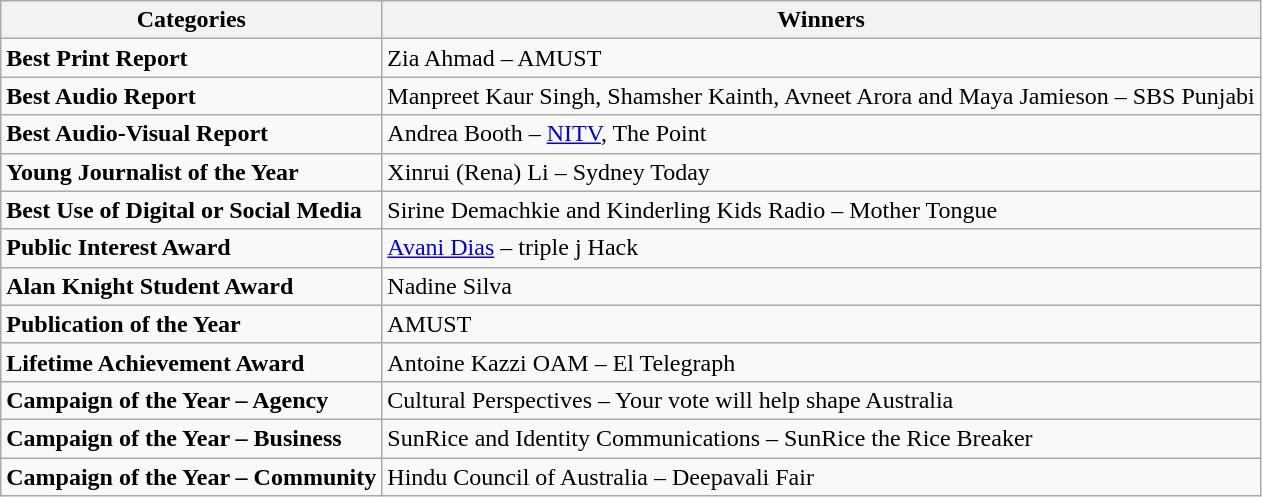<table class="wikitable">
<tr>
<th>Categories</th>
<th>Winners</th>
</tr>
<tr>
<td><strong>Best Print Report</strong></td>
<td>Zia Ahmad – AMUST</td>
</tr>
<tr>
<td><strong>Best Audio Report</strong></td>
<td>Manpreet Kaur Singh, Shamsher Kainth, Avneet Arora and Maya Jamieson – SBS Punjabi</td>
</tr>
<tr>
<td><strong>Best Audio-Visual Report</strong></td>
<td>Andrea Booth – <a href='#'>NITV</a>, The Point</td>
</tr>
<tr>
<td><strong>Young Journalist of the Year</strong></td>
<td>Xinrui (Rena) Li – Sydney Today</td>
</tr>
<tr>
<td><strong>Best Use of Digital or Social Media</strong></td>
<td>Sirine Demachkie and Kinderling Kids Radio – Mother Tongue</td>
</tr>
<tr>
<td><strong>Public Interest Award</strong></td>
<td><a href='#'>Avani Dias</a> – triple j Hack</td>
</tr>
<tr>
<td><strong>Alan Knight Student Award</strong></td>
<td>Nadine Silva</td>
</tr>
<tr>
<td><strong>Publication of the Year</strong></td>
<td>AMUST</td>
</tr>
<tr>
<td><strong>Lifetime Achievement Award</strong></td>
<td>Antoine Kazzi OAM – El Telegraph</td>
</tr>
<tr>
<td><strong>Campaign of the Year – Agency</strong></td>
<td>Cultural Perspectives – Your vote will help shape Australia</td>
</tr>
<tr>
<td><strong>Campaign of the Year – Business</strong></td>
<td>SunRice and Identity Communications – SunRice the Rice Breaker</td>
</tr>
<tr>
<td><strong>Campaign of the Year – Community</strong></td>
<td>Hindu Council of Australia – Deepavali Fair</td>
</tr>
</table>
